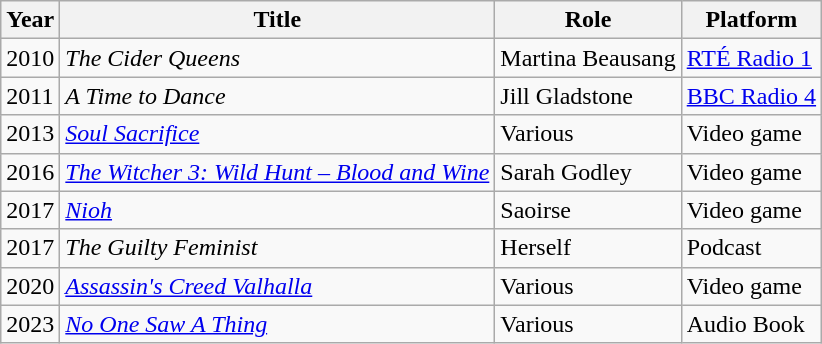<table class="wikitable">
<tr>
<th>Year</th>
<th>Title</th>
<th>Role</th>
<th>Platform</th>
</tr>
<tr>
<td>2010</td>
<td><em>The Cider Queens</em></td>
<td>Martina Beausang</td>
<td><a href='#'>RTÉ Radio 1</a></td>
</tr>
<tr>
<td>2011</td>
<td><em>A Time to Dance</em></td>
<td>Jill Gladstone</td>
<td><a href='#'>BBC Radio 4</a></td>
</tr>
<tr>
<td>2013</td>
<td><em><a href='#'>Soul Sacrifice</a></em></td>
<td>Various</td>
<td>Video game</td>
</tr>
<tr>
<td>2016</td>
<td><em><a href='#'>The Witcher 3: Wild Hunt – Blood and Wine</a></em></td>
<td>Sarah Godley</td>
<td>Video game</td>
</tr>
<tr>
<td>2017</td>
<td><em><a href='#'>Nioh</a></em></td>
<td>Saoirse</td>
<td>Video game</td>
</tr>
<tr>
<td>2017</td>
<td><em>The Guilty Feminist</em></td>
<td>Herself</td>
<td>Podcast</td>
</tr>
<tr>
<td>2020</td>
<td><em><a href='#'>Assassin's Creed Valhalla</a></em></td>
<td>Various</td>
<td>Video game</td>
</tr>
<tr>
<td>2023</td>
<td><em><a href='#'>No One Saw A Thing</a></em></td>
<td>Various</td>
<td>Audio Book</td>
</tr>
</table>
